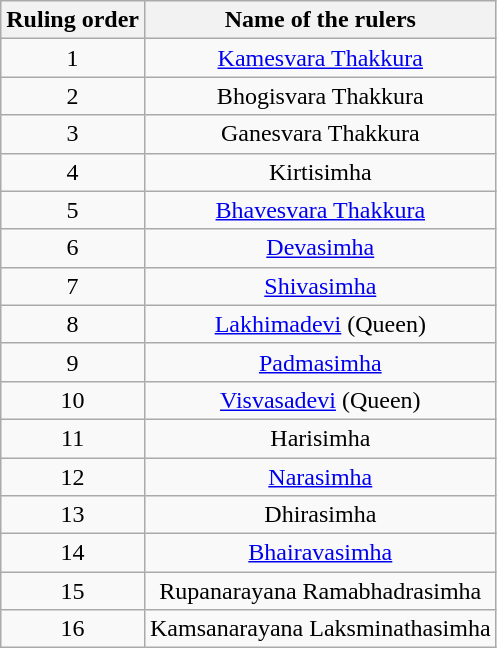<table class="wikitable sortable" style="text-align: center;">
<tr>
<th>Ruling order</th>
<th>Name of the rulers</th>
</tr>
<tr>
<td>1</td>
<td><a href='#'>Kamesvara Thakkura</a></td>
</tr>
<tr>
<td>2</td>
<td>Bhogisvara Thakkura</td>
</tr>
<tr>
<td>3</td>
<td>Ganesvara Thakkura</td>
</tr>
<tr>
<td>4</td>
<td>Kirtisimha</td>
</tr>
<tr>
<td>5</td>
<td><a href='#'>Bhavesvara Thakkura</a></td>
</tr>
<tr>
<td>6</td>
<td><a href='#'>Devasimha</a></td>
</tr>
<tr>
<td>7</td>
<td><a href='#'>Shivasimha</a></td>
</tr>
<tr>
<td>8</td>
<td><a href='#'>Lakhimadevi</a> (Queen)</td>
</tr>
<tr>
<td>9</td>
<td><a href='#'>Padmasimha</a></td>
</tr>
<tr>
<td>10</td>
<td><a href='#'>Visvasadevi</a> (Queen)</td>
</tr>
<tr>
<td>11</td>
<td>Harisimha</td>
</tr>
<tr>
<td>12</td>
<td><a href='#'>Narasimha</a></td>
</tr>
<tr>
<td>13</td>
<td>Dhirasimha</td>
</tr>
<tr>
<td>14</td>
<td><a href='#'>Bhairavasimha</a></td>
</tr>
<tr>
<td>15</td>
<td>Rupanarayana Ramabhadrasimha</td>
</tr>
<tr>
<td>16</td>
<td>Kamsanarayana Laksminathasimha</td>
</tr>
</table>
